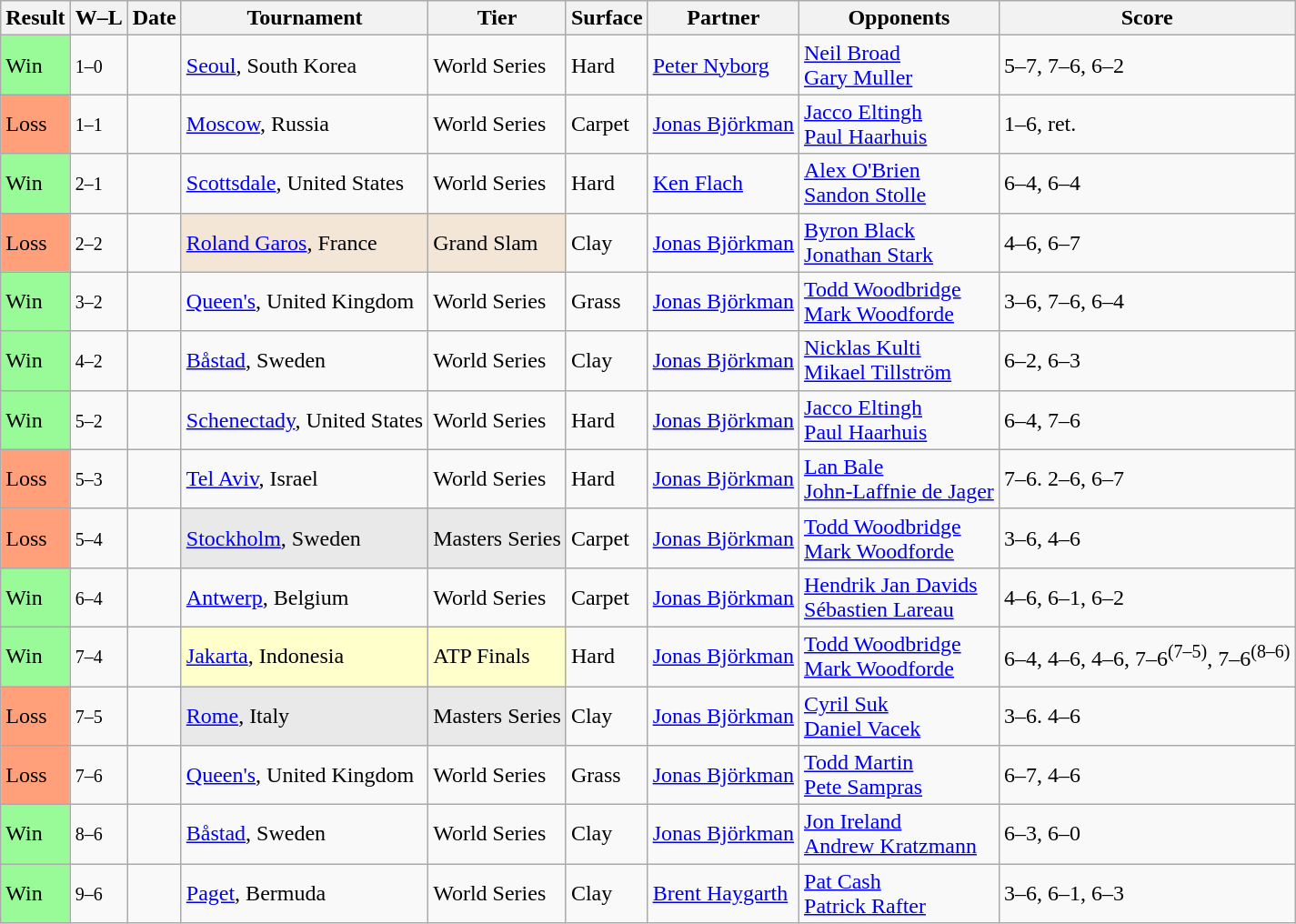<table class="sortable wikitable">
<tr>
<th>Result</th>
<th class="unsortable">W–L</th>
<th>Date</th>
<th>Tournament</th>
<th>Tier</th>
<th>Surface</th>
<th>Partner</th>
<th>Opponents</th>
<th class="unsortable">Score</th>
</tr>
<tr>
<td style="background:#98fb98;">Win</td>
<td><small>1–0</small></td>
<td><a href='#'></a></td>
<td><a href='#'>Seoul</a>, South Korea</td>
<td>World Series</td>
<td>Hard</td>
<td> <a href='#'>Peter Nyborg</a></td>
<td> <a href='#'>Neil Broad</a> <br>  <a href='#'>Gary Muller</a></td>
<td>5–7, 7–6, 6–2</td>
</tr>
<tr>
<td style="background:#ffa07a;">Loss</td>
<td><small>1–1</small></td>
<td><a href='#'></a></td>
<td><a href='#'>Moscow</a>, Russia</td>
<td>World Series</td>
<td>Carpet</td>
<td> <a href='#'>Jonas Björkman</a></td>
<td> <a href='#'>Jacco Eltingh</a> <br>  <a href='#'>Paul Haarhuis</a></td>
<td>1–6, ret.</td>
</tr>
<tr>
<td style="background:#98fb98;">Win</td>
<td><small>2–1</small></td>
<td><a href='#'></a></td>
<td><a href='#'>Scottsdale</a>, United States</td>
<td>World Series</td>
<td>Hard</td>
<td> <a href='#'>Ken Flach</a></td>
<td> <a href='#'>Alex O'Brien</a> <br>  <a href='#'>Sandon Stolle</a></td>
<td>6–4, 6–4</td>
</tr>
<tr>
<td style="background:#ffa07a;">Loss</td>
<td><small>2–2</small></td>
<td><a href='#'></a></td>
<td style="background:#f3e6d7;"><a href='#'>Roland Garos</a>, France</td>
<td style="background:#f3e6d7;">Grand Slam</td>
<td>Clay</td>
<td> <a href='#'>Jonas Björkman</a></td>
<td> <a href='#'>Byron Black</a> <br>  <a href='#'>Jonathan Stark</a></td>
<td>4–6, 6–7</td>
</tr>
<tr>
<td style="background:#98fb98;">Win</td>
<td><small>3–2</small></td>
<td><a href='#'></a></td>
<td><a href='#'>Queen's</a>, United Kingdom</td>
<td>World Series</td>
<td>Grass</td>
<td> <a href='#'>Jonas Björkman</a></td>
<td> <a href='#'>Todd Woodbridge</a> <br>  <a href='#'>Mark Woodforde</a></td>
<td>3–6, 7–6, 6–4</td>
</tr>
<tr>
<td style="background:#98fb98;">Win</td>
<td><small>4–2</small></td>
<td><a href='#'></a></td>
<td><a href='#'>Båstad</a>, Sweden</td>
<td>World Series</td>
<td>Clay</td>
<td> <a href='#'>Jonas Björkman</a></td>
<td> <a href='#'>Nicklas Kulti</a> <br>  <a href='#'>Mikael Tillström</a></td>
<td>6–2, 6–3</td>
</tr>
<tr>
<td style="background:#98fb98;">Win</td>
<td><small>5–2</small></td>
<td><a href='#'></a></td>
<td><a href='#'>Schenectady</a>, United States</td>
<td>World Series</td>
<td>Hard</td>
<td> <a href='#'>Jonas Björkman</a></td>
<td> <a href='#'>Jacco Eltingh</a> <br>  <a href='#'>Paul Haarhuis</a></td>
<td>6–4, 7–6</td>
</tr>
<tr>
<td style="background:#ffa07a;">Loss</td>
<td><small>5–3</small></td>
<td><a href='#'></a></td>
<td><a href='#'>Tel Aviv</a>, Israel</td>
<td>World Series</td>
<td>Hard</td>
<td> <a href='#'>Jonas Björkman</a></td>
<td> <a href='#'>Lan Bale</a> <br>  <a href='#'>John-Laffnie de Jager</a></td>
<td>7–6. 2–6, 6–7</td>
</tr>
<tr>
<td style="background:#ffa07a;">Loss</td>
<td><small>5–4</small></td>
<td><a href='#'></a></td>
<td style="background:#e9e9e9;"><a href='#'>Stockholm</a>, Sweden</td>
<td style="background:#e9e9e9;">Masters Series</td>
<td>Carpet</td>
<td> <a href='#'>Jonas Björkman</a></td>
<td> <a href='#'>Todd Woodbridge</a> <br>  <a href='#'>Mark Woodforde</a></td>
<td>3–6, 4–6</td>
</tr>
<tr>
<td style="background:#98fb98;">Win</td>
<td><small>6–4</small></td>
<td><a href='#'></a></td>
<td><a href='#'>Antwerp</a>, Belgium</td>
<td>World Series</td>
<td>Carpet</td>
<td> <a href='#'>Jonas Björkman</a></td>
<td> <a href='#'>Hendrik Jan Davids</a> <br>  <a href='#'>Sébastien Lareau</a></td>
<td>4–6, 6–1, 6–2</td>
</tr>
<tr>
<td style="background:#98fb98;">Win</td>
<td><small>7–4</small></td>
<td><a href='#'></a></td>
<td style="background:#ffc;"><a href='#'>Jakarta</a>, Indonesia</td>
<td style="background:#ffc;">ATP Finals</td>
<td>Hard</td>
<td> <a href='#'>Jonas Björkman</a></td>
<td> <a href='#'>Todd Woodbridge</a> <br>  <a href='#'>Mark Woodforde</a></td>
<td>6–4, 4–6, 4–6, 7–6<sup>(7–5)</sup>, 7–6<sup>(8–6)</sup></td>
</tr>
<tr>
<td style="background:#ffa07a;">Loss</td>
<td><small>7–5</small></td>
<td><a href='#'></a></td>
<td style="background:#e9e9e9;"><a href='#'>Rome</a>, Italy</td>
<td style="background:#e9e9e9;">Masters Series</td>
<td>Clay</td>
<td> <a href='#'>Jonas Björkman</a></td>
<td> <a href='#'>Cyril Suk</a> <br>  <a href='#'>Daniel Vacek</a></td>
<td>3–6. 4–6</td>
</tr>
<tr>
<td style="background:#ffa07a;">Loss</td>
<td><small>7–6</small></td>
<td><a href='#'></a></td>
<td><a href='#'>Queen's</a>, United Kingdom</td>
<td>World Series</td>
<td>Grass</td>
<td> <a href='#'>Jonas Björkman</a></td>
<td> <a href='#'>Todd Martin</a> <br>  <a href='#'>Pete Sampras</a></td>
<td>6–7, 4–6</td>
</tr>
<tr>
<td style="background:#98fb98;">Win</td>
<td><small>8–6</small></td>
<td><a href='#'></a></td>
<td><a href='#'>Båstad</a>, Sweden</td>
<td>World Series</td>
<td>Clay</td>
<td> <a href='#'>Jonas Björkman</a></td>
<td> <a href='#'>Jon Ireland</a> <br>  <a href='#'>Andrew Kratzmann</a></td>
<td>6–3, 6–0</td>
</tr>
<tr>
<td style="background:#98fb98;">Win</td>
<td><small>9–6</small></td>
<td><a href='#'></a></td>
<td><a href='#'>Paget</a>, Bermuda</td>
<td>World Series</td>
<td>Clay</td>
<td> <a href='#'>Brent Haygarth</a></td>
<td> <a href='#'>Pat Cash</a> <br>  <a href='#'>Patrick Rafter</a></td>
<td>3–6, 6–1, 6–3</td>
</tr>
</table>
